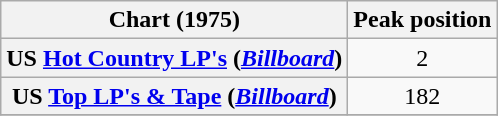<table class="wikitable plainrowheaders" style="text-align:center">
<tr>
<th scope="col">Chart (1975)</th>
<th scope="col">Peak position</th>
</tr>
<tr>
<th scope = "row">US <a href='#'>Hot Country LP's</a> (<em><a href='#'>Billboard</a></em>)</th>
<td>2</td>
</tr>
<tr>
<th scope = "row">US <a href='#'>Top LP's & Tape</a> (<em><a href='#'>Billboard</a></em>)</th>
<td>182</td>
</tr>
<tr>
</tr>
</table>
